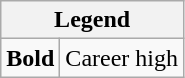<table class="wikitable mw-collapsible mw-collapsed">
<tr>
<th colspan="2">Legend</th>
</tr>
<tr>
<td><strong>Bold</strong></td>
<td>Career high</td>
</tr>
</table>
